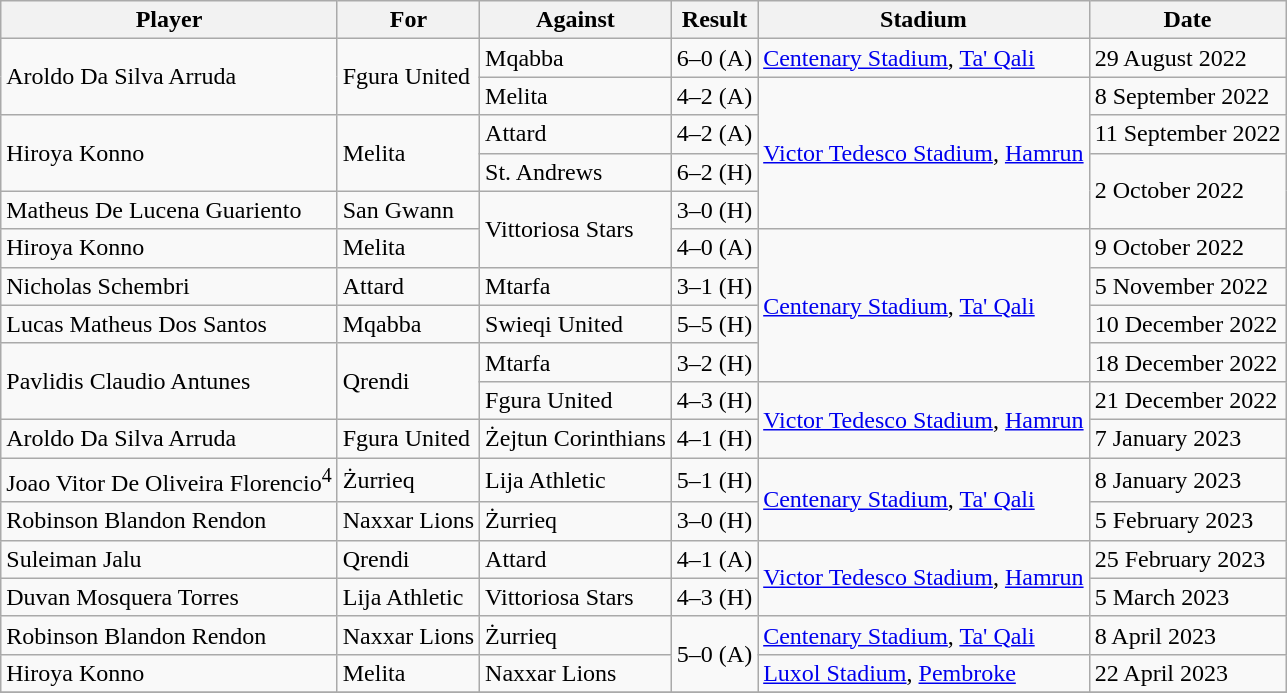<table class="wikitable">
<tr>
<th>Player</th>
<th>For</th>
<th>Against</th>
<th>Result</th>
<th>Stadium</th>
<th>Date</th>
</tr>
<tr>
<td rowspan="2"> Aroldo Da Silva Arruda</td>
<td rowspan="2">Fgura United</td>
<td>Mqabba</td>
<td>6–0 (A)</td>
<td><a href='#'>Centenary Stadium</a>, <a href='#'>Ta' Qali</a></td>
<td>29 August 2022</td>
</tr>
<tr>
<td>Melita</td>
<td>4–2 (A)</td>
<td rowspan="4"><a href='#'>Victor Tedesco Stadium</a>, <a href='#'>Hamrun</a></td>
<td>8 September 2022</td>
</tr>
<tr>
<td rowspan="2"> Hiroya Konno</td>
<td rowspan="2">Melita</td>
<td>Attard</td>
<td>4–2 (A)</td>
<td>11 September 2022</td>
</tr>
<tr>
<td>St. Andrews</td>
<td>6–2 (H)</td>
<td rowspan="2">2 October 2022</td>
</tr>
<tr>
<td> Matheus De Lucena Guariento</td>
<td>San Gwann</td>
<td rowspan="2">Vittoriosa Stars</td>
<td>3–0 (H)</td>
</tr>
<tr>
<td> Hiroya Konno</td>
<td>Melita</td>
<td>4–0 (A)</td>
<td rowspan="4"><a href='#'>Centenary Stadium</a>, <a href='#'>Ta' Qali</a></td>
<td>9 October 2022</td>
</tr>
<tr>
<td> Nicholas Schembri</td>
<td>Attard</td>
<td>Mtarfa</td>
<td>3–1 (H)</td>
<td>5 November 2022</td>
</tr>
<tr>
<td> Lucas Matheus Dos Santos</td>
<td>Mqabba</td>
<td>Swieqi United</td>
<td>5–5 (H)</td>
<td>10 December 2022</td>
</tr>
<tr>
<td rowspan="2"> Pavlidis Claudio Antunes</td>
<td rowspan="2">Qrendi</td>
<td>Mtarfa</td>
<td>3–2 (H)</td>
<td>18 December 2022</td>
</tr>
<tr>
<td>Fgura United</td>
<td>4–3 (H)</td>
<td rowspan="2"><a href='#'>Victor Tedesco Stadium</a>, <a href='#'>Hamrun</a></td>
<td>21 December 2022</td>
</tr>
<tr>
<td> Aroldo Da Silva Arruda</td>
<td>Fgura United</td>
<td>Żejtun Corinthians</td>
<td>4–1 (H)</td>
<td>7 January 2023</td>
</tr>
<tr>
<td> Joao Vitor De Oliveira Florencio<sup>4</sup></td>
<td>Żurrieq</td>
<td>Lija Athletic</td>
<td>5–1 (H)</td>
<td rowspan="2"><a href='#'>Centenary Stadium</a>, <a href='#'>Ta' Qali</a></td>
<td>8 January 2023</td>
</tr>
<tr>
<td> Robinson Blandon Rendon</td>
<td>Naxxar Lions</td>
<td>Żurrieq</td>
<td>3–0 (H)</td>
<td>5 February 2023</td>
</tr>
<tr>
<td> Suleiman Jalu</td>
<td>Qrendi</td>
<td>Attard</td>
<td>4–1 (A)</td>
<td rowspan="2"><a href='#'>Victor Tedesco Stadium</a>, <a href='#'>Hamrun</a></td>
<td>25 February 2023</td>
</tr>
<tr>
<td> Duvan Mosquera Torres</td>
<td>Lija Athletic</td>
<td>Vittoriosa Stars</td>
<td>4–3 (H)</td>
<td>5 March 2023</td>
</tr>
<tr>
<td> Robinson Blandon Rendon</td>
<td>Naxxar Lions</td>
<td>Żurrieq</td>
<td rowspan="2">5–0 (A)</td>
<td><a href='#'>Centenary Stadium</a>, <a href='#'>Ta' Qali</a></td>
<td>8 April 2023</td>
</tr>
<tr>
<td> Hiroya Konno</td>
<td>Melita</td>
<td>Naxxar Lions</td>
<td><a href='#'>Luxol Stadium</a>, <a href='#'>Pembroke</a></td>
<td>22 April 2023</td>
</tr>
<tr>
</tr>
</table>
